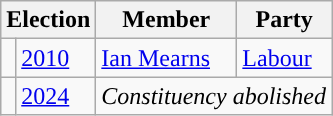<table class="wikitable">
<tr>
<th colspan="2">Election</th>
<th>Member</th>
<th>Party</th>
</tr>
<tr>
<td style="color:inherit;background-color: "></td>
<td><a href='#'>2010</a></td>
<td><a href='#'>Ian Mearns</a></td>
<td><a href='#'>Labour</a></td>
</tr>
<tr>
<td></td>
<td><a href='#'>2024</a></td>
<td colspan="2"><em>Constituency abolished</em></td>
</tr>
</table>
